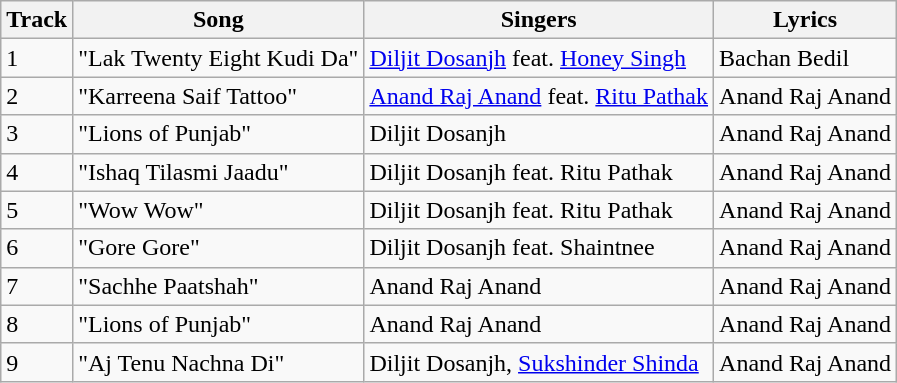<table class="wikitable">
<tr>
<th>Track</th>
<th>Song</th>
<th>Singers</th>
<th>Lyrics</th>
</tr>
<tr>
<td>1</td>
<td>"Lak Twenty Eight Kudi Da"</td>
<td><a href='#'>Diljit Dosanjh</a> feat. <a href='#'>Honey Singh</a></td>
<td>Bachan Bedil</td>
</tr>
<tr>
<td>2</td>
<td>"Karreena Saif Tattoo"</td>
<td><a href='#'>Anand Raj Anand</a> feat. <a href='#'>Ritu Pathak</a></td>
<td>Anand Raj Anand</td>
</tr>
<tr>
<td>3</td>
<td>"Lions of Punjab"</td>
<td>Diljit Dosanjh</td>
<td>Anand Raj Anand</td>
</tr>
<tr>
<td>4</td>
<td>"Ishaq Tilasmi Jaadu"</td>
<td>Diljit Dosanjh feat. Ritu Pathak</td>
<td>Anand Raj Anand</td>
</tr>
<tr>
<td>5</td>
<td>"Wow Wow"</td>
<td>Diljit Dosanjh feat. Ritu Pathak</td>
<td>Anand Raj Anand</td>
</tr>
<tr>
<td>6</td>
<td>"Gore Gore"</td>
<td>Diljit Dosanjh feat. Shaintnee</td>
<td>Anand Raj Anand</td>
</tr>
<tr>
<td>7</td>
<td>"Sachhe Paatshah"</td>
<td>Anand Raj Anand</td>
<td>Anand Raj Anand</td>
</tr>
<tr>
<td>8</td>
<td>"Lions of Punjab"</td>
<td>Anand Raj Anand</td>
<td>Anand Raj Anand</td>
</tr>
<tr>
<td>9</td>
<td>"Aj Tenu Nachna Di"</td>
<td>Diljit Dosanjh, <a href='#'>Sukshinder Shinda</a></td>
<td>Anand Raj Anand</td>
</tr>
</table>
